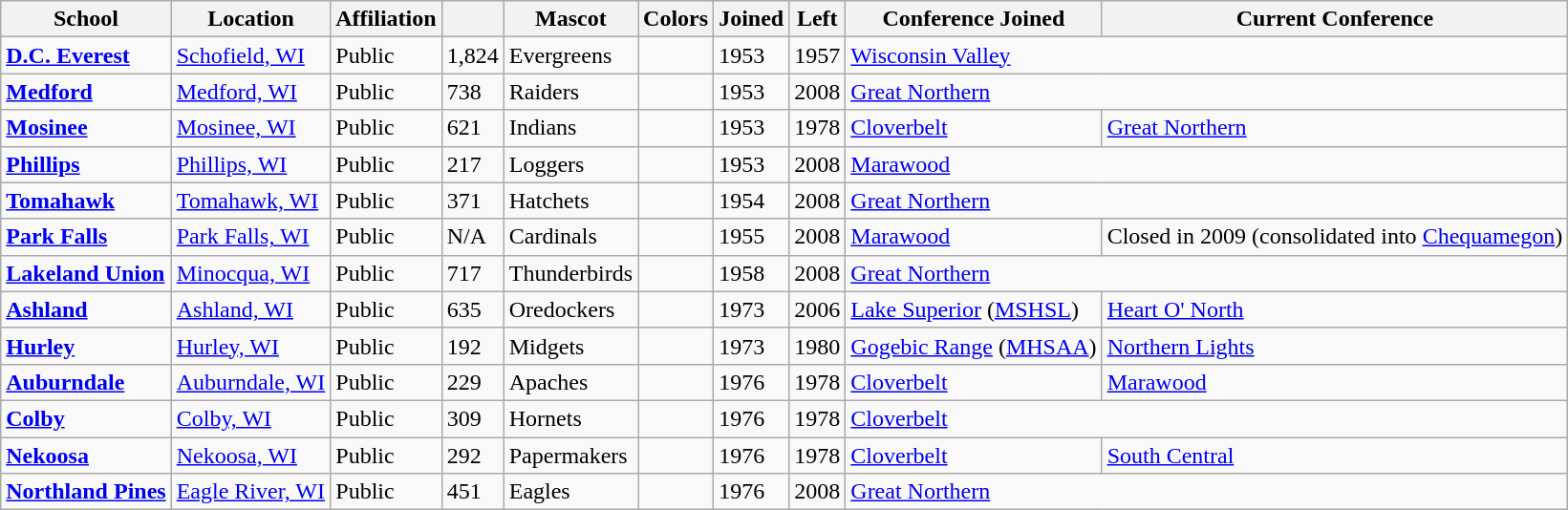<table class="wikitable sortable">
<tr>
<th>School</th>
<th>Location</th>
<th>Affiliation</th>
<th></th>
<th>Mascot</th>
<th>Colors</th>
<th>Joined</th>
<th>Left</th>
<th>Conference Joined</th>
<th>Current Conference</th>
</tr>
<tr>
<td><a href='#'><strong>D.C. Everest</strong></a></td>
<td><a href='#'>Schofield, WI</a></td>
<td>Public</td>
<td>1,824</td>
<td>Evergreens</td>
<td> </td>
<td>1953</td>
<td>1957</td>
<td colspan="2"><a href='#'>Wisconsin Valley</a></td>
</tr>
<tr>
<td><a href='#'><strong>Medford</strong></a></td>
<td><a href='#'>Medford, WI</a></td>
<td>Public</td>
<td>738</td>
<td>Raiders</td>
<td> </td>
<td>1953</td>
<td>2008</td>
<td colspan="2"><a href='#'>Great Northern</a></td>
</tr>
<tr>
<td><a href='#'><strong>Mosinee</strong></a></td>
<td><a href='#'>Mosinee, WI</a></td>
<td>Public</td>
<td>621</td>
<td>Indians</td>
<td> </td>
<td>1953</td>
<td>1978</td>
<td><a href='#'>Cloverbelt</a></td>
<td><a href='#'>Great Northern</a></td>
</tr>
<tr>
<td><a href='#'><strong>Phillips</strong></a></td>
<td><a href='#'>Phillips, WI</a></td>
<td>Public</td>
<td>217</td>
<td>Loggers</td>
<td> </td>
<td>1953</td>
<td>2008</td>
<td colspan="2"><a href='#'>Marawood</a></td>
</tr>
<tr>
<td><a href='#'><strong>Tomahawk</strong></a></td>
<td><a href='#'>Tomahawk, WI</a></td>
<td>Public</td>
<td>371</td>
<td>Hatchets</td>
<td> </td>
<td>1954</td>
<td>2008</td>
<td colspan="2"><a href='#'>Great Northern</a></td>
</tr>
<tr>
<td><a href='#'><strong>Park Falls</strong></a></td>
<td><a href='#'>Park Falls, WI</a></td>
<td>Public</td>
<td>N/A</td>
<td>Cardinals</td>
<td> </td>
<td>1955</td>
<td>2008</td>
<td><a href='#'>Marawood</a></td>
<td>Closed in 2009 (consolidated into <a href='#'>Chequamegon</a>)</td>
</tr>
<tr>
<td><a href='#'><strong>Lakeland Union</strong></a></td>
<td><a href='#'>Minocqua, WI</a></td>
<td>Public</td>
<td>717</td>
<td>Thunderbirds</td>
<td> </td>
<td>1958</td>
<td>2008</td>
<td colspan="2"><a href='#'>Great Northern</a></td>
</tr>
<tr>
<td><a href='#'><strong>Ashland</strong></a></td>
<td><a href='#'>Ashland, WI</a></td>
<td>Public</td>
<td>635</td>
<td>Oredockers</td>
<td> </td>
<td>1973</td>
<td>2006</td>
<td><a href='#'>Lake Superior</a> (<a href='#'>MSHSL</a>)</td>
<td><a href='#'>Heart O' North</a></td>
</tr>
<tr>
<td><a href='#'><strong>Hurley</strong></a></td>
<td><a href='#'>Hurley, WI</a></td>
<td>Public</td>
<td>192</td>
<td>Midgets</td>
<td> </td>
<td>1973</td>
<td>1980</td>
<td><a href='#'>Gogebic Range</a> (<a href='#'>MHSAA</a>)</td>
<td><a href='#'>Northern Lights</a></td>
</tr>
<tr>
<td><a href='#'><strong>Auburndale</strong></a></td>
<td><a href='#'>Auburndale, WI</a></td>
<td>Public</td>
<td>229</td>
<td>Apaches</td>
<td> </td>
<td>1976</td>
<td>1978</td>
<td><a href='#'>Cloverbelt</a></td>
<td><a href='#'>Marawood</a></td>
</tr>
<tr>
<td><a href='#'><strong>Colby</strong></a></td>
<td><a href='#'>Colby, WI</a></td>
<td>Public</td>
<td>309</td>
<td>Hornets</td>
<td> </td>
<td>1976</td>
<td>1978</td>
<td colspan="2"><a href='#'>Cloverbelt</a></td>
</tr>
<tr>
<td><a href='#'><strong>Nekoosa</strong></a></td>
<td><a href='#'>Nekoosa, WI</a></td>
<td>Public</td>
<td>292</td>
<td>Papermakers</td>
<td> </td>
<td>1976</td>
<td>1978</td>
<td><a href='#'>Cloverbelt</a></td>
<td><a href='#'>South Central</a></td>
</tr>
<tr>
<td><a href='#'><strong>Northland Pines</strong></a></td>
<td><a href='#'>Eagle River, WI</a></td>
<td>Public</td>
<td>451</td>
<td>Eagles</td>
<td> </td>
<td>1976</td>
<td>2008</td>
<td colspan="2"><a href='#'>Great Northern</a></td>
</tr>
</table>
